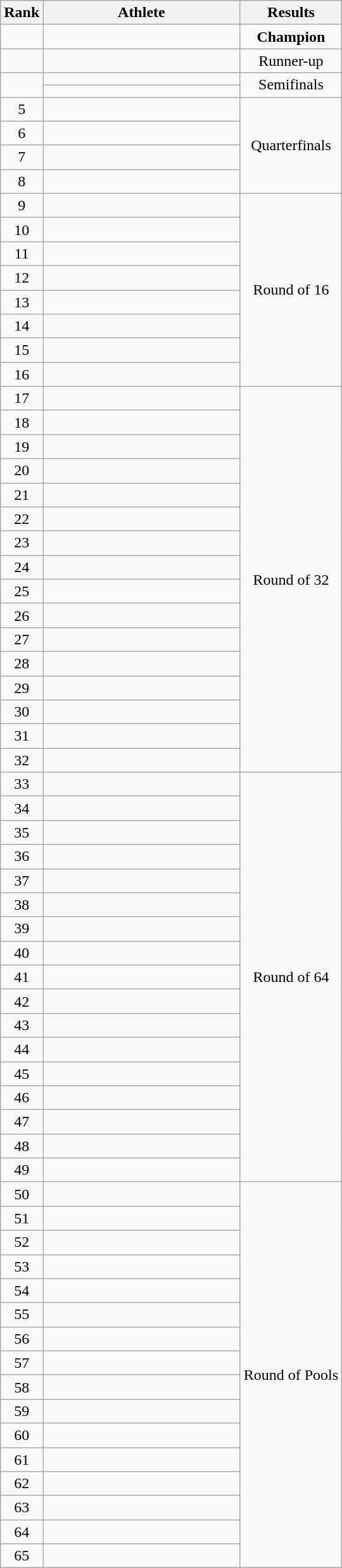<table class="wikitable" style="text-align:center">
<tr>
<th width="25">Rank</th>
<th width="200">Athlete</th>
<th width="100">Results</th>
</tr>
<tr>
<td></td>
<td align="left"><strong></strong></td>
<td><strong>Champion</strong></td>
</tr>
<tr>
<td></td>
<td align="left"></td>
<td>Runner-up</td>
</tr>
<tr>
<td rowspan="2"></td>
<td align="left"></td>
<td rowspan="2">Semifinals</td>
</tr>
<tr>
<td align="left"></td>
</tr>
<tr>
<td>5</td>
<td align="left"></td>
<td rowspan="4">Quarterfinals</td>
</tr>
<tr>
<td>6</td>
<td align="left"></td>
</tr>
<tr>
<td>7</td>
<td align="left"></td>
</tr>
<tr>
<td>8</td>
<td align="left"></td>
</tr>
<tr>
<td>9</td>
<td align="left"></td>
<td rowspan="8">Round of 16</td>
</tr>
<tr>
<td>10</td>
<td align="left"></td>
</tr>
<tr>
<td>11</td>
<td align="left"></td>
</tr>
<tr>
<td>12</td>
<td align="left"></td>
</tr>
<tr>
<td>13</td>
<td align="left"></td>
</tr>
<tr>
<td>14</td>
<td align="left"></td>
</tr>
<tr>
<td>15</td>
<td align="left"></td>
</tr>
<tr>
<td>16</td>
<td align="left"></td>
</tr>
<tr>
<td>17</td>
<td align="left"></td>
<td rowspan="16">Round of 32</td>
</tr>
<tr>
<td>18</td>
<td align="left"></td>
</tr>
<tr>
<td>19</td>
<td align="left"></td>
</tr>
<tr>
<td>20</td>
<td align="left"></td>
</tr>
<tr>
<td>21</td>
<td align="left"></td>
</tr>
<tr>
<td>22</td>
<td align="left"></td>
</tr>
<tr>
<td>23</td>
<td align="left"></td>
</tr>
<tr>
<td>24</td>
<td align="left"></td>
</tr>
<tr>
<td>25</td>
<td align="left"></td>
</tr>
<tr>
<td>26</td>
<td align="left"></td>
</tr>
<tr>
<td>27</td>
<td align="left"></td>
</tr>
<tr>
<td>28</td>
<td align="left"></td>
</tr>
<tr>
<td>29</td>
<td align="left"></td>
</tr>
<tr>
<td>30</td>
<td align="left"></td>
</tr>
<tr>
<td>31</td>
<td align="left"></td>
</tr>
<tr>
<td>32</td>
<td align="left"></td>
</tr>
<tr>
<td>33</td>
<td align="left"></td>
<td rowspan="17">Round of 64</td>
</tr>
<tr>
<td>34</td>
<td align="left"></td>
</tr>
<tr>
<td>35</td>
<td align="left"></td>
</tr>
<tr>
<td>36</td>
<td align="left"></td>
</tr>
<tr>
<td>37</td>
<td align="left"></td>
</tr>
<tr>
<td>38</td>
<td align="left"></td>
</tr>
<tr>
<td>39</td>
<td align="left"></td>
</tr>
<tr>
<td>40</td>
<td align="left"></td>
</tr>
<tr>
<td>41</td>
<td align="left"></td>
</tr>
<tr>
<td>42</td>
<td align="left"></td>
</tr>
<tr>
<td>43</td>
<td align="left"></td>
</tr>
<tr>
<td>44</td>
<td align="left"></td>
</tr>
<tr>
<td>45</td>
<td align="left"></td>
</tr>
<tr>
<td>46</td>
<td align="left"></td>
</tr>
<tr>
<td>47</td>
<td align="left"></td>
</tr>
<tr>
<td>48</td>
<td align="left"></td>
</tr>
<tr>
<td>49</td>
<td align="left"></td>
</tr>
<tr>
<td>50</td>
<td align="left"></td>
<td rowspan="16">Round of Pools</td>
</tr>
<tr>
<td>51</td>
<td align="left"></td>
</tr>
<tr>
<td>52</td>
<td align="left"></td>
</tr>
<tr>
<td>53</td>
<td align="left"></td>
</tr>
<tr>
<td>54</td>
<td align="left"></td>
</tr>
<tr>
<td>55</td>
<td align="left"></td>
</tr>
<tr>
<td>56</td>
<td align="left"></td>
</tr>
<tr>
<td>57</td>
<td align="left"></td>
</tr>
<tr>
<td>58</td>
<td align="left"></td>
</tr>
<tr>
<td>59</td>
<td align="left"></td>
</tr>
<tr>
<td>60</td>
<td align="left"></td>
</tr>
<tr>
<td>61</td>
<td align="left"></td>
</tr>
<tr>
<td>62</td>
<td align="left"></td>
</tr>
<tr>
<td>63</td>
<td align="left"></td>
</tr>
<tr>
<td>64</td>
<td align="left"></td>
</tr>
<tr>
<td>65</td>
<td align="left"></td>
</tr>
</table>
